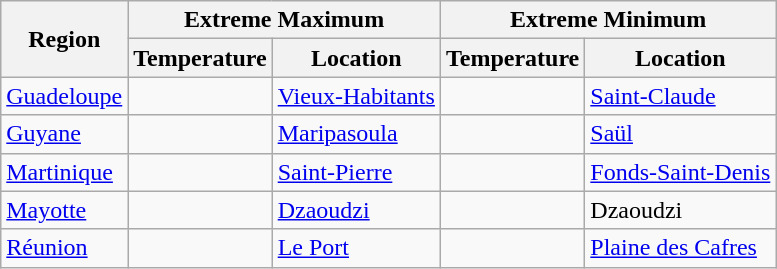<table class="wikitable sortable" border="1">
<tr>
<th rowspan="2">Region</th>
<th colspan="2">Extreme Maximum</th>
<th colspan="2">Extreme Minimum</th>
</tr>
<tr>
<th>Temperature</th>
<th>Location</th>
<th>Temperature</th>
<th>Location</th>
</tr>
<tr>
<td><a href='#'>Guadeloupe</a></td>
<td></td>
<td><a href='#'>Vieux-Habitants</a></td>
<td></td>
<td><a href='#'>Saint-Claude</a></td>
</tr>
<tr>
<td><a href='#'>Guyane</a></td>
<td></td>
<td><a href='#'>Maripasoula</a></td>
<td></td>
<td><a href='#'>Saül</a></td>
</tr>
<tr>
<td><a href='#'>Martinique</a></td>
<td></td>
<td><a href='#'>Saint-Pierre</a></td>
<td></td>
<td><a href='#'>Fonds-Saint-Denis</a></td>
</tr>
<tr>
<td><a href='#'>Mayotte</a></td>
<td></td>
<td><a href='#'>Dzaoudzi</a></td>
<td></td>
<td>Dzaoudzi</td>
</tr>
<tr>
<td><a href='#'>Réunion</a></td>
<td></td>
<td><a href='#'>Le Port</a></td>
<td></td>
<td><a href='#'>Plaine des Cafres</a></td>
</tr>
</table>
